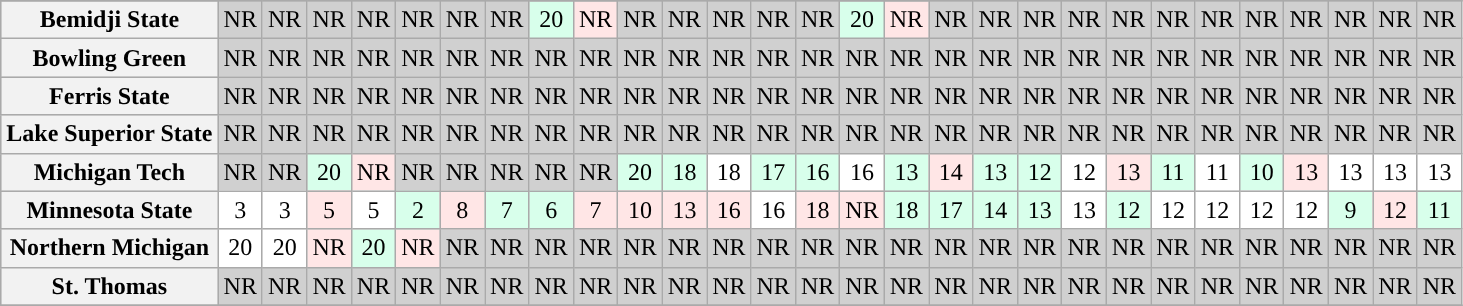<table class="wikitable sortable" style="text-align: center;">
<tr>
</tr>
<tr bgcolor=d0d0d0>
<th>Bemidji State</th>
<td>NR</td>
<td>NR</td>
<td>NR</td>
<td>NR</td>
<td>NR</td>
<td>NR</td>
<td>NR</td>
<td bgcolor=D8FFEB>20</td>
<td bgcolor=FFE6E6>NR</td>
<td>NR</td>
<td>NR</td>
<td>NR</td>
<td>NR</td>
<td>NR</td>
<td bgcolor=D8FFEB>20</td>
<td bgcolor=FFE6E6>NR</td>
<td>NR</td>
<td>NR</td>
<td>NR</td>
<td>NR</td>
<td>NR</td>
<td>NR</td>
<td>NR</td>
<td>NR</td>
<td>NR</td>
<td>NR</td>
<td>NR</td>
<td>NR</td>
</tr>
<tr bgcolor=d0d0d0>
<th>Bowling Green</th>
<td>NR</td>
<td>NR</td>
<td>NR</td>
<td>NR</td>
<td>NR</td>
<td>NR</td>
<td>NR</td>
<td>NR</td>
<td>NR</td>
<td>NR</td>
<td>NR</td>
<td>NR</td>
<td>NR</td>
<td>NR</td>
<td>NR</td>
<td>NR</td>
<td>NR</td>
<td>NR</td>
<td>NR</td>
<td>NR</td>
<td>NR</td>
<td>NR</td>
<td>NR</td>
<td>NR</td>
<td>NR</td>
<td>NR</td>
<td>NR</td>
<td>NR</td>
</tr>
<tr bgcolor=d0d0d0>
<th>Ferris State</th>
<td>NR</td>
<td>NR</td>
<td>NR</td>
<td>NR</td>
<td>NR</td>
<td>NR</td>
<td>NR</td>
<td>NR</td>
<td>NR</td>
<td>NR</td>
<td>NR</td>
<td>NR</td>
<td>NR</td>
<td>NR</td>
<td>NR</td>
<td>NR</td>
<td>NR</td>
<td>NR</td>
<td>NR</td>
<td>NR</td>
<td>NR</td>
<td>NR</td>
<td>NR</td>
<td>NR</td>
<td>NR</td>
<td>NR</td>
<td>NR</td>
<td>NR</td>
</tr>
<tr bgcolor=d0d0d0>
<th>Lake Superior State</th>
<td>NR</td>
<td>NR</td>
<td>NR</td>
<td>NR</td>
<td>NR</td>
<td>NR</td>
<td>NR</td>
<td>NR</td>
<td>NR</td>
<td>NR</td>
<td>NR</td>
<td>NR</td>
<td>NR</td>
<td>NR</td>
<td>NR</td>
<td>NR</td>
<td>NR</td>
<td>NR</td>
<td>NR</td>
<td>NR</td>
<td>NR</td>
<td>NR</td>
<td>NR</td>
<td>NR</td>
<td>NR</td>
<td>NR</td>
<td>NR</td>
<td>NR</td>
</tr>
<tr bgcolor=d0d0d0>
<th>Michigan Tech</th>
<td>NR</td>
<td>NR</td>
<td bgcolor=D8FFEB>20</td>
<td bgcolor=FFE6E6>NR</td>
<td>NR</td>
<td>NR</td>
<td>NR</td>
<td>NR</td>
<td>NR</td>
<td bgcolor=D8FFEB>20</td>
<td bgcolor=D8FFEB>18</td>
<td bgcolor=ffffff>18</td>
<td bgcolor=D8FFEB>17</td>
<td bgcolor=D8FFEB>16</td>
<td bgcolor=ffffff>16</td>
<td bgcolor=D8FFEB>13</td>
<td bgcolor=FFE6E6>14</td>
<td bgcolor=D8FFEB>13</td>
<td bgcolor=D8FFEB>12</td>
<td bgcolor=ffffff>12</td>
<td bgcolor=FFE6E6>13</td>
<td bgcolor=D8FFEB>11</td>
<td bgcolor=ffffff>11</td>
<td bgcolor=D8FFEB>10</td>
<td bgcolor=FFE6E6>13</td>
<td bgcolor=ffffff>13</td>
<td bgcolor=ffffff>13</td>
<td bgcolor=ffffff>13</td>
</tr>
<tr bgcolor=d0d0d0>
<th>Minnesota State</th>
<td bgcolor=ffffff>3</td>
<td bgcolor=ffffff>3</td>
<td bgcolor=FFE6E6>5</td>
<td bgcolor=ffffff>5</td>
<td bgcolor=D8FFEB>2</td>
<td bgcolor=FFE6E6>8</td>
<td bgcolor=D8FFEB>7</td>
<td bgcolor=D8FFEB>6</td>
<td bgcolor=FFE6E6>7</td>
<td bgcolor=FFE6E6>10</td>
<td bgcolor=FFE6E6>13</td>
<td bgcolor=FFE6E6>16</td>
<td bgcolor=ffffff>16</td>
<td bgcolor=FFE6E6>18</td>
<td bgcolor=FFE6E6>NR</td>
<td bgcolor=D8FFEB>18</td>
<td bgcolor=D8FFEB>17</td>
<td bgcolor=D8FFEB>14</td>
<td bgcolor=D8FFEB>13</td>
<td bgcolor=ffffff>13</td>
<td bgcolor=D8FFEB>12</td>
<td bgcolor=ffffff>12</td>
<td bgcolor=ffffff>12</td>
<td bgcolor=ffffff>12</td>
<td bgcolor=ffffff>12</td>
<td bgcolor=D8FFEB>9</td>
<td bgcolor=FFE6E6>12</td>
<td bgcolor=D8FFEB>11</td>
</tr>
<tr bgcolor=d0d0d0>
<th>Northern Michigan</th>
<td bgcolor=ffffff>20</td>
<td bgcolor=ffffff>20</td>
<td bgcolor=FFE6E6>NR</td>
<td bgcolor=D8FFEB>20</td>
<td bgcolor=FFE6E6>NR</td>
<td>NR</td>
<td>NR</td>
<td>NR</td>
<td>NR</td>
<td>NR</td>
<td>NR</td>
<td>NR</td>
<td>NR</td>
<td>NR</td>
<td>NR</td>
<td>NR</td>
<td>NR</td>
<td>NR</td>
<td>NR</td>
<td>NR</td>
<td>NR</td>
<td>NR</td>
<td>NR</td>
<td>NR</td>
<td>NR</td>
<td>NR</td>
<td>NR</td>
<td>NR</td>
</tr>
<tr bgcolor=d0d0d0>
<th>St. Thomas</th>
<td>NR</td>
<td>NR</td>
<td>NR</td>
<td>NR</td>
<td>NR</td>
<td>NR</td>
<td>NR</td>
<td>NR</td>
<td>NR</td>
<td>NR</td>
<td>NR</td>
<td>NR</td>
<td>NR</td>
<td>NR</td>
<td>NR</td>
<td>NR</td>
<td>NR</td>
<td>NR</td>
<td>NR</td>
<td>NR</td>
<td>NR</td>
<td>NR</td>
<td>NR</td>
<td>NR</td>
<td>NR</td>
<td>NR</td>
<td>NR</td>
<td>NR</td>
</tr>
<tr>
</tr>
</table>
